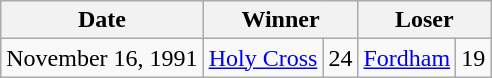<table class="wikitable">
<tr>
<th>Date</th>
<th colspan="2">Winner</th>
<th colspan="2">Loser</th>
</tr>
<tr>
<td>November 16, 1991</td>
<td><a href='#'>Holy Cross</a></td>
<td>24</td>
<td><a href='#'>Fordham</a></td>
<td>19</td>
</tr>
</table>
